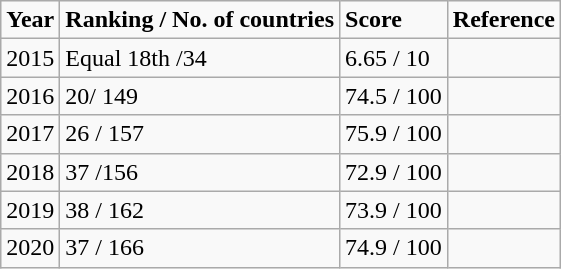<table class="wikitable sortable">
<tr>
<td><strong>Year</strong></td>
<td><strong>Ranking / No. of countries</strong></td>
<td><strong>Score</strong></td>
<td><strong>Reference</strong></td>
</tr>
<tr>
<td>2015</td>
<td>Equal 18th /34</td>
<td>6.65 / 10</td>
<td></td>
</tr>
<tr>
<td>2016</td>
<td>20/ 149</td>
<td>74.5 / 100</td>
<td></td>
</tr>
<tr>
<td>2017</td>
<td>26 / 157</td>
<td>75.9 / 100</td>
<td></td>
</tr>
<tr>
<td>2018</td>
<td>37 /156</td>
<td>72.9 / 100</td>
<td></td>
</tr>
<tr>
<td>2019</td>
<td>38 / 162</td>
<td>73.9 / 100</td>
<td></td>
</tr>
<tr>
<td>2020</td>
<td>37 / 166</td>
<td>74.9 / 100</td>
<td></td>
</tr>
</table>
